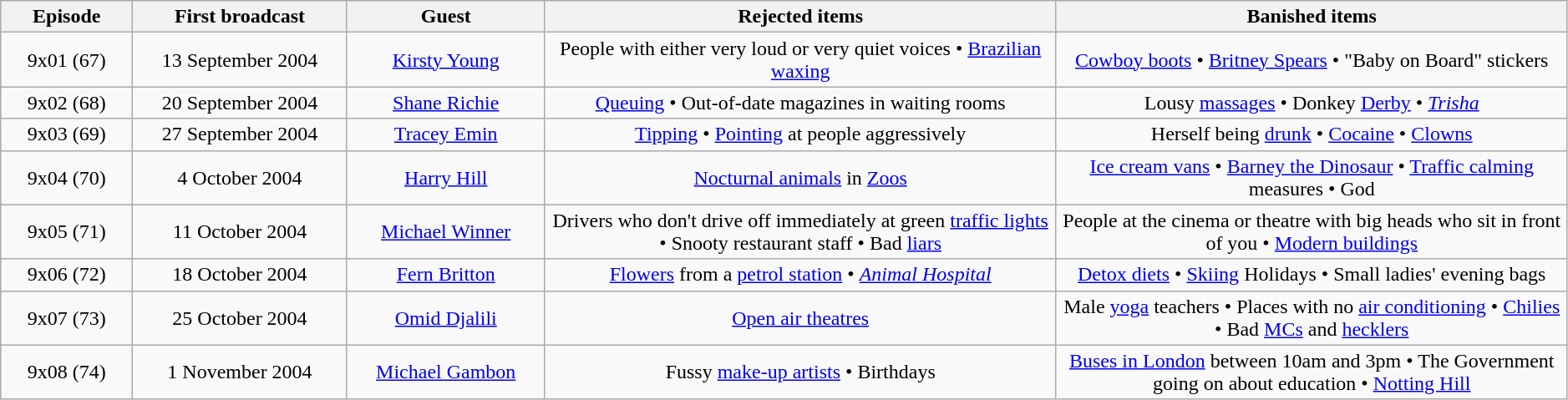<table class="wikitable"  style="width:99%; left:0 auto; text-align:center;">
<tr>
<th style="width:8%;">Episode</th>
<th style="width:13%;">First broadcast</th>
<th style="width:12%;">Guest</th>
<th style="width:31%;">Rejected items</th>
<th style="width:31%;">Banished items</th>
</tr>
<tr>
<td>9x01 (67)</td>
<td>13 September 2004</td>
<td><a href='#'>Kirsty Young</a></td>
<td>People with either very loud or very quiet voices • <a href='#'>Brazilian waxing</a></td>
<td><a href='#'>Cowboy boots</a> • <a href='#'>Britney Spears</a> • "Baby on Board" stickers</td>
</tr>
<tr>
<td>9x02 (68)</td>
<td>20 September 2004</td>
<td><a href='#'>Shane Richie</a></td>
<td><a href='#'>Queuing</a> • Out-of-date magazines in waiting rooms</td>
<td>Lousy <a href='#'>massages</a> • Donkey <a href='#'>Derby</a> • <em><a href='#'>Trisha</a></em></td>
</tr>
<tr>
<td>9x03 (69)</td>
<td>27 September 2004</td>
<td><a href='#'>Tracey Emin</a></td>
<td><a href='#'>Tipping</a> • <a href='#'>Pointing</a> at people aggressively</td>
<td>Herself being <a href='#'>drunk</a> • <a href='#'>Cocaine</a> • <a href='#'>Clowns</a></td>
</tr>
<tr>
<td>9x04 (70)</td>
<td>4 October 2004</td>
<td><a href='#'>Harry Hill</a></td>
<td><a href='#'>Nocturnal animals</a> in <a href='#'>Zoos</a></td>
<td><a href='#'>Ice cream vans</a> • <a href='#'>Barney the Dinosaur</a> • <a href='#'>Traffic calming</a> measures • God</td>
</tr>
<tr>
<td>9x05 (71)</td>
<td>11 October 2004</td>
<td><a href='#'>Michael Winner</a></td>
<td>Drivers who don't drive off immediately at green <a href='#'>traffic lights</a> • Snooty restaurant staff • Bad <a href='#'>liars</a></td>
<td>People at the cinema or theatre with big heads who sit in front of you • <a href='#'>Modern buildings</a></td>
</tr>
<tr>
<td>9x06 (72)</td>
<td>18 October 2004</td>
<td><a href='#'>Fern Britton</a></td>
<td><a href='#'>Flowers</a> from a <a href='#'>petrol station</a> • <em><a href='#'>Animal Hospital</a></em></td>
<td><a href='#'>Detox diets</a> • <a href='#'>Skiing</a> Holidays • Small ladies' evening bags</td>
</tr>
<tr>
<td>9x07 (73)</td>
<td>25 October 2004</td>
<td><a href='#'>Omid Djalili</a></td>
<td><a href='#'>Open air theatres</a></td>
<td>Male <a href='#'>yoga</a> teachers • Places with no <a href='#'>air conditioning</a> • <a href='#'>Chilies</a> • Bad <a href='#'>MCs</a> and <a href='#'>hecklers</a></td>
</tr>
<tr>
<td>9x08 (74)</td>
<td>1 November 2004</td>
<td><a href='#'>Michael Gambon</a></td>
<td>Fussy <a href='#'>make-up artists</a> • Birthdays</td>
<td><a href='#'>Buses in London</a> between 10am and 3pm • The Government going on about education • <a href='#'>Notting Hill</a></td>
</tr>
</table>
